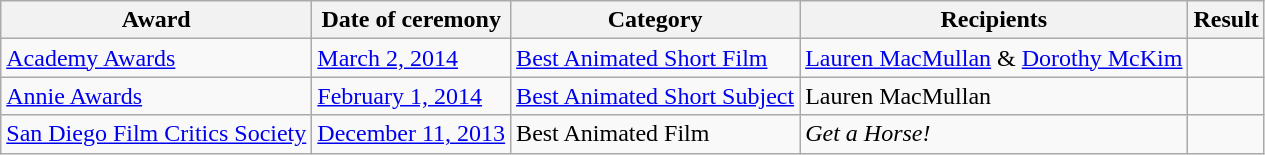<table class="wikitable">
<tr>
<th scope="col">Award</th>
<th scope="col">Date of ceremony</th>
<th scope="col">Category</th>
<th scope="col">Recipients</th>
<th scope="col">Result</th>
</tr>
<tr>
<td scope="row"><a href='#'>Academy Awards</a></td>
<td><a href='#'>March 2, 2014</a></td>
<td><a href='#'>Best Animated Short Film</a></td>
<td><a href='#'>Lauren MacMullan</a> & <a href='#'>Dorothy McKim</a></td>
<td></td>
</tr>
<tr>
<td scope="row"><a href='#'>Annie Awards</a></td>
<td><a href='#'>February 1, 2014</a></td>
<td><a href='#'>Best Animated Short Subject</a></td>
<td>Lauren MacMullan</td>
<td></td>
</tr>
<tr>
<td scope="row"><a href='#'>San Diego Film Critics Society</a></td>
<td><a href='#'>December 11, 2013</a></td>
<td>Best Animated Film</td>
<td><em>Get a Horse!</em></td>
<td></td>
</tr>
</table>
